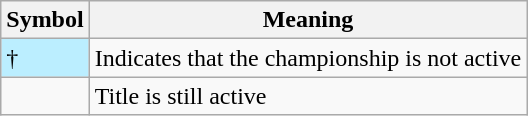<table class="wikitable">
<tr>
<th>Symbol</th>
<th>Meaning</th>
</tr>
<tr>
<td style="background: #bbeeff;">†</td>
<td>Indicates that the championship is not active</td>
</tr>
<tr>
<td> </td>
<td>Title is still active</td>
</tr>
</table>
